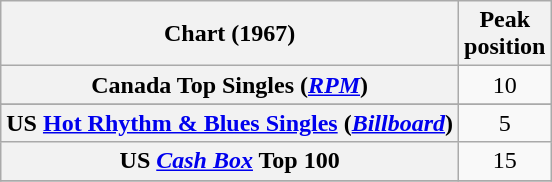<table class="wikitable sortable plainrowheaders">
<tr>
<th scope="col">Chart (1967)</th>
<th scope="col">Peak<br>position</th>
</tr>
<tr>
<th scope="row">Canada Top Singles (<em><a href='#'>RPM</a></em>)</th>
<td align="center">10</td>
</tr>
<tr>
</tr>
<tr>
<th scope="row">US <a href='#'>Hot Rhythm & Blues Singles</a> (<em><a href='#'>Billboard</a></em>)</th>
<td style="text-align:center;">5</td>
</tr>
<tr>
<th scope="row">US <a href='#'><em>Cash Box</em></a> Top 100</th>
<td align="center">15</td>
</tr>
<tr>
</tr>
</table>
